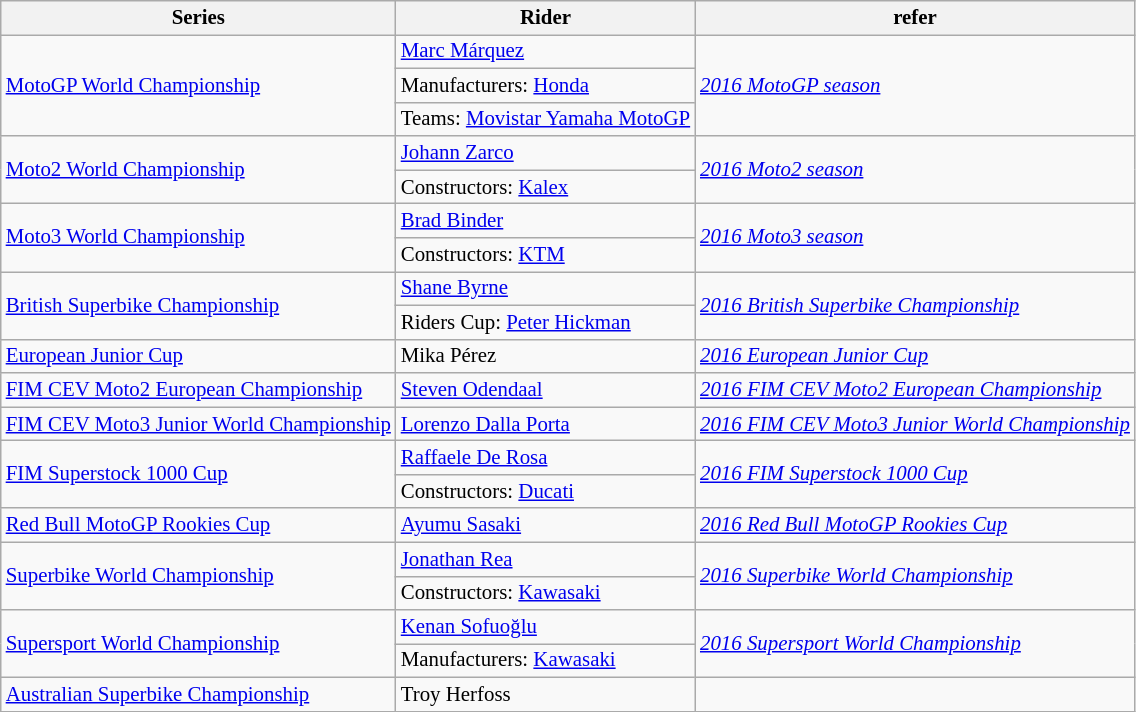<table class="wikitable" style="font-size:87%">
<tr>
<th>Series</th>
<th>Rider</th>
<th>refer</th>
</tr>
<tr>
<td rowspan="3"><a href='#'>MotoGP World Championship</a></td>
<td> <a href='#'>Marc Márquez</a></td>
<td rowspan="3"><em><a href='#'>2016 MotoGP season</a></em></td>
</tr>
<tr>
<td>Manufacturers:  <a href='#'>Honda</a></td>
</tr>
<tr>
<td>Teams:  <a href='#'>Movistar Yamaha MotoGP</a></td>
</tr>
<tr>
<td rowspan=2><a href='#'>Moto2 World Championship</a></td>
<td> <a href='#'>Johann Zarco</a></td>
<td rowspan=2><em><a href='#'>2016 Moto2 season</a></em></td>
</tr>
<tr>
<td>Constructors:  <a href='#'>Kalex</a></td>
</tr>
<tr>
<td rowspan=2><a href='#'>Moto3 World Championship</a></td>
<td> <a href='#'>Brad Binder</a></td>
<td rowspan=2><em><a href='#'>2016 Moto3 season</a></em></td>
</tr>
<tr>
<td>Constructors:  <a href='#'>KTM</a></td>
</tr>
<tr>
<td rowspan="2"><a href='#'>British Superbike Championship</a></td>
<td> <a href='#'>Shane Byrne</a></td>
<td rowspan="2"><em><a href='#'>2016 British Superbike Championship</a></em></td>
</tr>
<tr>
<td>Riders Cup:  <a href='#'>Peter Hickman</a></td>
</tr>
<tr>
<td><a href='#'>European Junior Cup</a></td>
<td> Mika Pérez</td>
<td><em><a href='#'>2016 European Junior Cup</a></em></td>
</tr>
<tr>
<td><a href='#'>FIM CEV Moto2 European Championship</a></td>
<td> <a href='#'>Steven Odendaal</a></td>
<td><em><a href='#'>2016 FIM CEV Moto2 European Championship</a></em></td>
</tr>
<tr>
<td><a href='#'>FIM CEV Moto3 Junior World Championship</a></td>
<td> <a href='#'>Lorenzo Dalla Porta</a></td>
<td><em><a href='#'>2016 FIM CEV Moto3 Junior World Championship</a></em></td>
</tr>
<tr>
<td rowspan="2"><a href='#'>FIM Superstock 1000 Cup</a></td>
<td> <a href='#'>Raffaele De Rosa</a></td>
<td rowspan="2"><em><a href='#'>2016 FIM Superstock 1000 Cup</a></em></td>
</tr>
<tr>
<td>Constructors:  <a href='#'>Ducati</a></td>
</tr>
<tr>
<td><a href='#'>Red Bull MotoGP Rookies Cup</a></td>
<td> <a href='#'>Ayumu Sasaki</a></td>
<td><em><a href='#'>2016 Red Bull MotoGP Rookies Cup</a></em></td>
</tr>
<tr>
<td rowspan="2"><a href='#'>Superbike World Championship</a></td>
<td> <a href='#'>Jonathan Rea</a></td>
<td rowspan="2"><em><a href='#'>2016 Superbike World Championship</a></em></td>
</tr>
<tr>
<td>Constructors:  <a href='#'>Kawasaki</a></td>
</tr>
<tr>
<td rowspan="2"><a href='#'>Supersport World Championship</a></td>
<td> <a href='#'>Kenan Sofuoğlu</a></td>
<td rowspan="2"><em><a href='#'>2016 Supersport World Championship</a></em></td>
</tr>
<tr>
<td>Manufacturers:  <a href='#'>Kawasaki</a></td>
</tr>
<tr>
<td><a href='#'>Australian Superbike Championship</a></td>
<td> Troy Herfoss</td>
<td></td>
</tr>
</table>
